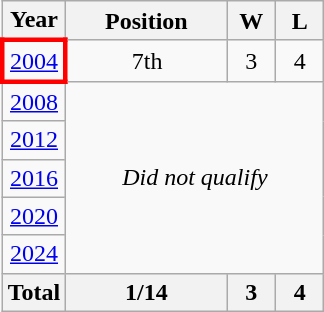<table class="wikitable" style="text-align: center;">
<tr>
<th>Year</th>
<th width="100">Position</th>
<th width="25">W</th>
<th width="25">L</th>
</tr>
<tr>
<td style="border: 3px solid red"> <a href='#'>2004</a></td>
<td>7th</td>
<td>3</td>
<td>4</td>
</tr>
<tr>
<td> <a href='#'>2008</a></td>
<td colspan=3 rowspan=5><em>Did not qualify</em></td>
</tr>
<tr>
<td> <a href='#'>2012</a></td>
</tr>
<tr>
<td> <a href='#'>2016</a></td>
</tr>
<tr>
<td> <a href='#'>2020</a></td>
</tr>
<tr>
<td> <a href='#'>2024</a></td>
</tr>
<tr>
<th>Total</th>
<th>1/14</th>
<th>3</th>
<th>4</th>
</tr>
</table>
